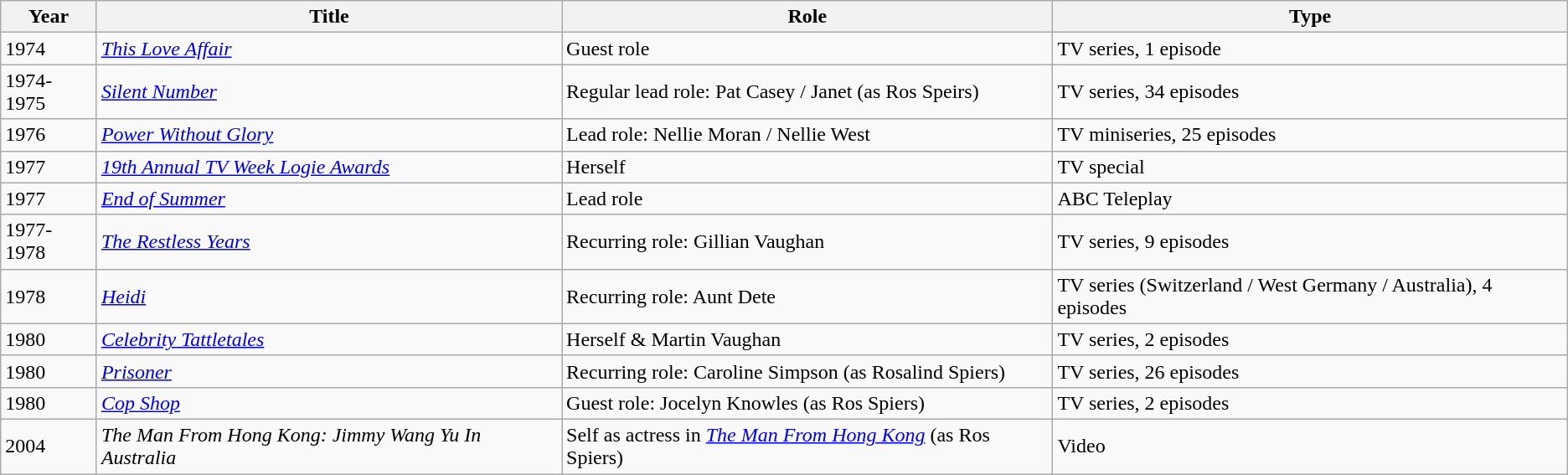<table class="wikitable sortable">
<tr>
<th>Year</th>
<th>Title</th>
<th>Role</th>
<th>Type</th>
</tr>
<tr>
<td>1974</td>
<td><em><a href='#'>This Love Affair</a></em></td>
<td>Guest role</td>
<td>TV series, 1 episode</td>
</tr>
<tr>
<td>1974-1975</td>
<td><em><a href='#'>Silent Number</a></em></td>
<td>Regular lead role: Pat Casey / Janet (as Ros Speirs)</td>
<td>TV series, 34 episodes</td>
</tr>
<tr>
<td>1976</td>
<td><em><a href='#'>Power Without Glory</a></em></td>
<td>Lead role: Nellie Moran / Nellie West</td>
<td>TV miniseries, 25 episodes</td>
</tr>
<tr>
<td>1977</td>
<td><em><a href='#'>19th Annual TV Week Logie Awards</a></em></td>
<td>Herself</td>
<td>TV special</td>
</tr>
<tr>
<td>1977</td>
<td><em><a href='#'>End of Summer</a></em></td>
<td>Lead role</td>
<td>ABC Teleplay</td>
</tr>
<tr>
<td>1977-1978</td>
<td><em><a href='#'>The Restless Years</a></em></td>
<td>Recurring role: Gillian Vaughan</td>
<td>TV series, 9 episodes</td>
</tr>
<tr>
<td>1978</td>
<td><em><a href='#'>Heidi</a></em></td>
<td>Recurring role: Aunt Dete</td>
<td>TV series (Switzerland / West Germany / Australia), 4 episodes</td>
</tr>
<tr>
<td>1980</td>
<td><em><a href='#'>Celebrity Tattletales</a></em></td>
<td>Herself & Martin Vaughan</td>
<td>TV series, 2 episodes</td>
</tr>
<tr>
<td>1980</td>
<td><em><a href='#'>Prisoner</a></em></td>
<td>Recurring role: Caroline Simpson (as Rosalind Spiers)</td>
<td>TV series, 26 episodes</td>
</tr>
<tr>
<td>1980</td>
<td><em><a href='#'>Cop Shop</a></em></td>
<td>Guest role: Jocelyn Knowles (as Ros Spiers)</td>
<td>TV series, 2 episodes</td>
</tr>
<tr>
<td>2004</td>
<td><em>The Man From Hong Kong: Jimmy Wang Yu In Australia</em></td>
<td>Self as actress in <em><a href='#'>The Man From Hong Kong</a></em> (as Ros Spiers)</td>
<td>Video</td>
</tr>
</table>
